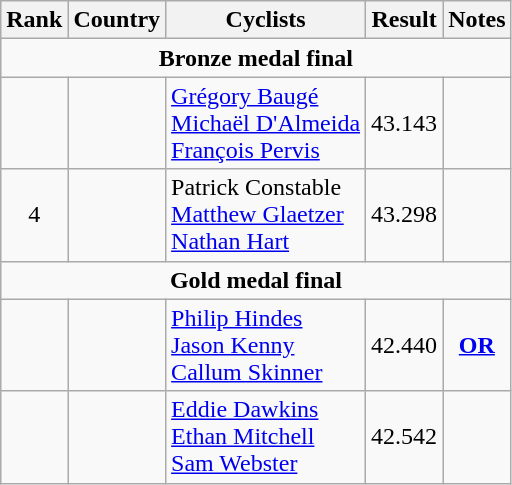<table class="wikitable" style="text-align:center">
<tr>
<th>Rank</th>
<th>Country</th>
<th>Cyclists</th>
<th>Result</th>
<th>Notes</th>
</tr>
<tr>
<td colspan=5><strong>Bronze medal final</strong></td>
</tr>
<tr>
<td></td>
<td align="left"></td>
<td align="left"><a href='#'>Grégory Baugé</a><br><a href='#'>Michaël D'Almeida</a><br><a href='#'>François Pervis</a></td>
<td>43.143</td>
<td></td>
</tr>
<tr>
<td>4</td>
<td align="left"></td>
<td align="left">Patrick Constable<br><a href='#'>Matthew Glaetzer</a><br><a href='#'>Nathan Hart</a></td>
<td>43.298</td>
<td></td>
</tr>
<tr>
<td colspan=5><strong>Gold medal final</strong></td>
</tr>
<tr>
<td></td>
<td align="left"></td>
<td align="left"><a href='#'>Philip Hindes</a><br><a href='#'>Jason Kenny</a><br><a href='#'>Callum Skinner</a></td>
<td>42.440</td>
<td><strong><a href='#'>OR</a></strong></td>
</tr>
<tr>
<td></td>
<td align="left"></td>
<td align="left"><a href='#'>Eddie Dawkins</a><br><a href='#'>Ethan Mitchell</a><br><a href='#'>Sam Webster</a></td>
<td>42.542</td>
<td></td>
</tr>
</table>
